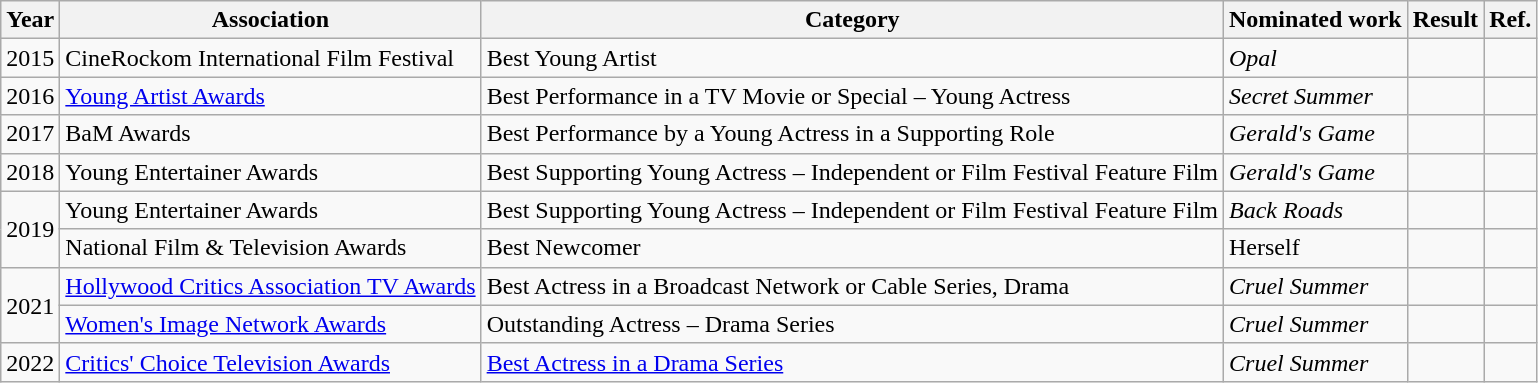<table class="wikitable">
<tr>
<th>Year</th>
<th>Association</th>
<th>Category</th>
<th>Nominated work</th>
<th>Result</th>
<th>Ref.</th>
</tr>
<tr>
<td>2015</td>
<td>CineRockom International Film Festival</td>
<td>Best Young Artist</td>
<td><em>Opal</em></td>
<td></td>
<td></td>
</tr>
<tr>
<td>2016</td>
<td><a href='#'>Young Artist Awards</a></td>
<td>Best Performance in a TV Movie or Special – Young Actress</td>
<td><em>Secret Summer</em></td>
<td></td>
<td></td>
</tr>
<tr>
<td>2017</td>
<td>BaM Awards</td>
<td>Best Performance by a Young Actress in a Supporting Role</td>
<td><em>Gerald's Game</em></td>
<td></td>
<td></td>
</tr>
<tr>
<td>2018</td>
<td>Young Entertainer Awards</td>
<td>Best Supporting Young Actress – Independent or Film Festival Feature Film</td>
<td><em>Gerald's Game</em></td>
<td></td>
<td></td>
</tr>
<tr>
<td rowspan="2">2019</td>
<td>Young Entertainer Awards</td>
<td>Best Supporting Young Actress – Independent or Film Festival Feature Film</td>
<td><em>Back Roads</em></td>
<td></td>
<td></td>
</tr>
<tr>
<td>National Film & Television Awards</td>
<td>Best Newcomer</td>
<td>Herself</td>
<td></td>
<td></td>
</tr>
<tr>
<td rowspan="2">2021</td>
<td><a href='#'>Hollywood Critics Association TV Awards</a></td>
<td>Best Actress in a Broadcast Network or Cable Series, Drama</td>
<td><em>Cruel Summer</em></td>
<td></td>
<td></td>
</tr>
<tr>
<td><a href='#'>Women's Image Network Awards</a></td>
<td>Outstanding Actress – Drama Series</td>
<td><em>Cruel Summer</em></td>
<td></td>
<td></td>
</tr>
<tr>
<td>2022</td>
<td><a href='#'>Critics' Choice Television Awards</a></td>
<td><a href='#'>Best Actress in a Drama Series</a></td>
<td><em>Cruel Summer</em></td>
<td></td>
<td></td>
</tr>
</table>
